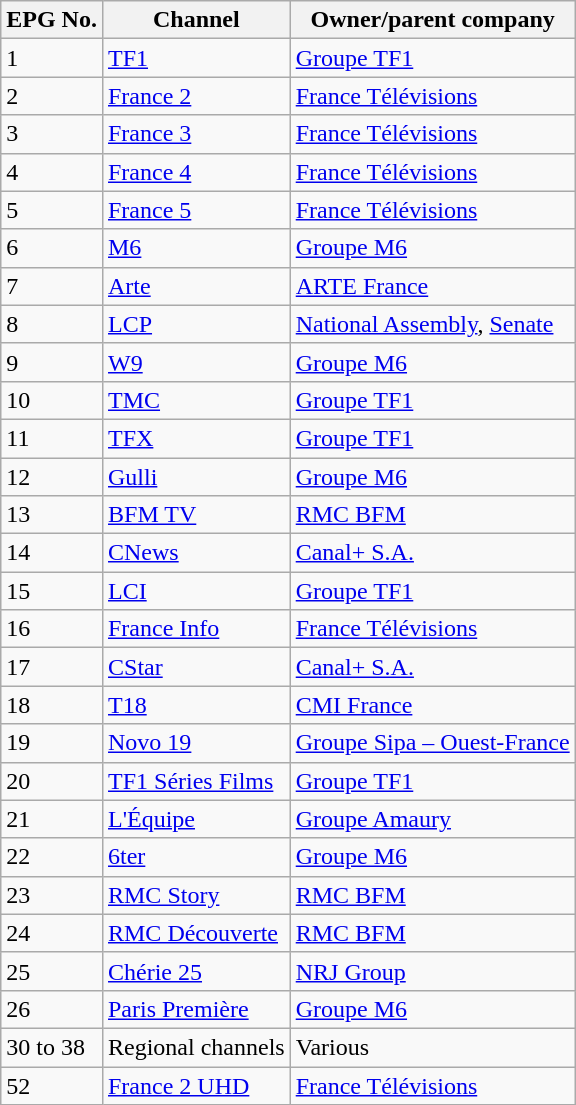<table class="wikitable">
<tr>
<th>EPG No.</th>
<th>Channel</th>
<th>Owner/parent company</th>
</tr>
<tr>
<td>1</td>
<td><a href='#'>TF1</a></td>
<td><a href='#'>Groupe TF1</a></td>
</tr>
<tr>
<td>2</td>
<td><a href='#'>France 2</a></td>
<td><a href='#'>France Télévisions</a></td>
</tr>
<tr>
<td>3</td>
<td><a href='#'>France 3</a></td>
<td><a href='#'>France Télévisions</a></td>
</tr>
<tr>
<td>4</td>
<td><a href='#'>France 4</a></td>
<td><a href='#'>France Télévisions</a></td>
</tr>
<tr>
<td>5</td>
<td><a href='#'>France 5</a></td>
<td><a href='#'>France Télévisions</a></td>
</tr>
<tr>
<td>6</td>
<td><a href='#'>M6</a></td>
<td><a href='#'>Groupe M6</a></td>
</tr>
<tr>
<td>7</td>
<td><a href='#'>Arte</a></td>
<td><a href='#'>ARTE France</a></td>
</tr>
<tr>
<td>8</td>
<td><a href='#'>LCP</a></td>
<td><a href='#'>National Assembly</a>, <a href='#'>Senate</a></td>
</tr>
<tr>
<td>9</td>
<td><a href='#'>W9</a></td>
<td><a href='#'>Groupe M6</a></td>
</tr>
<tr>
<td>10</td>
<td><a href='#'>TMC</a></td>
<td><a href='#'>Groupe TF1</a></td>
</tr>
<tr>
<td>11</td>
<td><a href='#'>TFX</a></td>
<td><a href='#'>Groupe TF1</a></td>
</tr>
<tr>
<td>12</td>
<td><a href='#'>Gulli</a></td>
<td><a href='#'>Groupe M6</a></td>
</tr>
<tr>
<td>13</td>
<td><a href='#'>BFM TV</a></td>
<td><a href='#'>RMC BFM</a></td>
</tr>
<tr>
<td>14</td>
<td><a href='#'>CNews</a></td>
<td><a href='#'>Canal+ S.A.</a></td>
</tr>
<tr>
<td>15</td>
<td><a href='#'>LCI</a></td>
<td><a href='#'>Groupe TF1</a></td>
</tr>
<tr>
<td>16</td>
<td><a href='#'>France Info</a></td>
<td><a href='#'>France Télévisions</a></td>
</tr>
<tr>
<td>17</td>
<td><a href='#'>CStar</a></td>
<td><a href='#'>Canal+ S.A.</a></td>
</tr>
<tr>
<td>18</td>
<td><a href='#'>T18</a></td>
<td><a href='#'>CMI France</a></td>
</tr>
<tr>
<td>19</td>
<td><a href='#'>Novo 19</a></td>
<td><a href='#'>Groupe Sipa – Ouest-France</a></td>
</tr>
<tr>
<td>20</td>
<td><a href='#'>TF1 Séries Films</a></td>
<td><a href='#'>Groupe TF1</a></td>
</tr>
<tr>
<td>21</td>
<td><a href='#'>L'Équipe</a></td>
<td><a href='#'>Groupe Amaury</a></td>
</tr>
<tr>
<td>22</td>
<td><a href='#'>6ter</a></td>
<td><a href='#'>Groupe M6</a></td>
</tr>
<tr>
<td>23</td>
<td><a href='#'>RMC Story</a></td>
<td><a href='#'>RMC BFM</a></td>
</tr>
<tr>
<td>24</td>
<td><a href='#'>RMC Découverte</a></td>
<td><a href='#'>RMC BFM</a></td>
</tr>
<tr>
<td>25</td>
<td><a href='#'>Chérie 25</a></td>
<td><a href='#'>NRJ Group</a></td>
</tr>
<tr>
<td>26</td>
<td><a href='#'>Paris Première</a></td>
<td><a href='#'>Groupe M6</a></td>
</tr>
<tr>
<td>30 to 38</td>
<td>Regional channels</td>
<td>Various</td>
</tr>
<tr>
<td>52</td>
<td><a href='#'>France 2 UHD</a></td>
<td><a href='#'>France Télévisions</a></td>
</tr>
</table>
